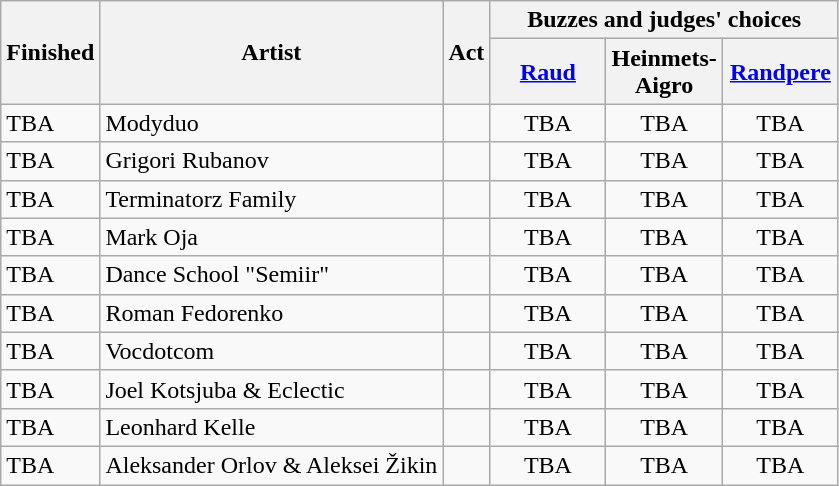<table class="wikitable">
<tr>
<th rowspan=2>Finished</th>
<th rowspan=2>Artist</th>
<th rowspan=2>Act</th>
<th colspan=3>Buzzes and judges' choices</th>
</tr>
<tr>
<th width="70"><a href='#'>Raud</a></th>
<th width="70">Heinmets-Aigro</th>
<th width="70"><a href='#'>Randpere</a></th>
</tr>
<tr>
<td>TBA</td>
<td>Modyduo</td>
<td></td>
<td align="center">TBA</td>
<td align="center">TBA</td>
<td align="center">TBA</td>
</tr>
<tr>
<td>TBA</td>
<td>Grigori Rubanov</td>
<td></td>
<td align="center">TBA</td>
<td align="center">TBA</td>
<td align="center">TBA</td>
</tr>
<tr>
<td>TBA</td>
<td>Terminatorz Family</td>
<td></td>
<td align="center">TBA</td>
<td align="center">TBA</td>
<td align="center">TBA</td>
</tr>
<tr>
<td>TBA</td>
<td>Mark Oja</td>
<td></td>
<td align="center">TBA</td>
<td align="center">TBA</td>
<td align="center">TBA</td>
</tr>
<tr>
<td>TBA</td>
<td>Dance School "Semiir"</td>
<td></td>
<td align="center">TBA</td>
<td align="center">TBA</td>
<td align="center">TBA</td>
</tr>
<tr>
<td>TBA</td>
<td>Roman Fedorenko</td>
<td></td>
<td align="center">TBA</td>
<td align="center">TBA</td>
<td align="center">TBA</td>
</tr>
<tr>
<td>TBA</td>
<td>Vocdotcom</td>
<td></td>
<td align="center">TBA</td>
<td align="center">TBA</td>
<td align="center">TBA</td>
</tr>
<tr>
<td>TBA</td>
<td>Joel Kotsjuba & Eclectic</td>
<td></td>
<td align="center">TBA</td>
<td align="center">TBA</td>
<td align="center">TBA</td>
</tr>
<tr>
<td>TBA</td>
<td>Leonhard Kelle</td>
<td></td>
<td align="center">TBA</td>
<td align="center">TBA</td>
<td align="center">TBA</td>
</tr>
<tr>
<td>TBA</td>
<td>Aleksander Orlov & Aleksei Žikin</td>
<td></td>
<td align="center">TBA</td>
<td align="center">TBA</td>
<td align="center">TBA</td>
</tr>
</table>
